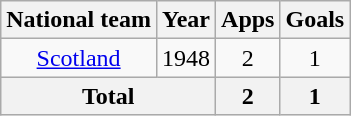<table class=wikitable style="text-align: center">
<tr>
<th>National team</th>
<th>Year</th>
<th>Apps</th>
<th>Goals</th>
</tr>
<tr>
<td><a href='#'>Scotland</a></td>
<td>1948</td>
<td>2</td>
<td>1</td>
</tr>
<tr>
<th colspan=2>Total</th>
<th>2</th>
<th>1</th>
</tr>
</table>
